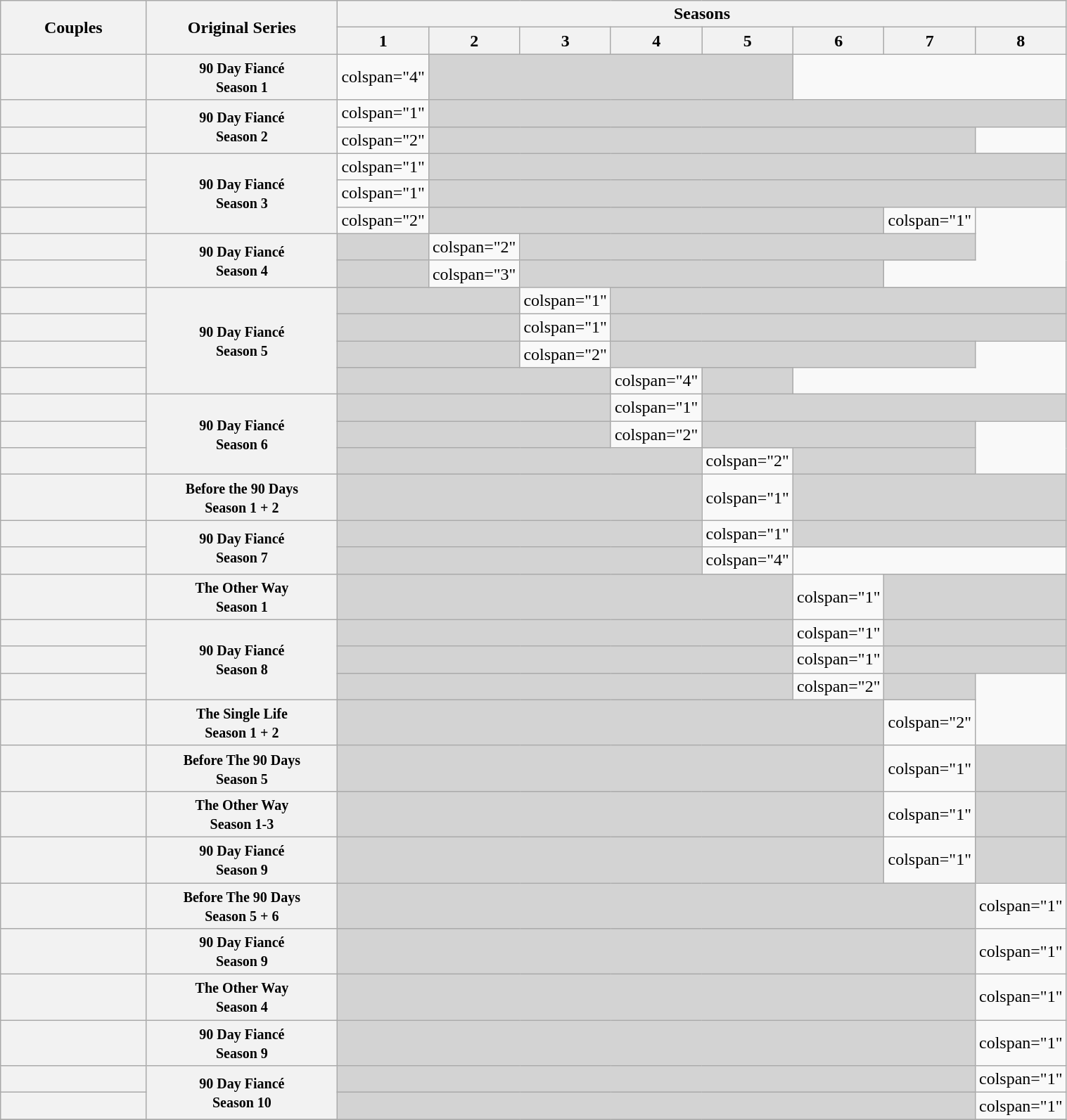<table class="wikitable plainrowheaders"  width="80%">
<tr>
<th scope="col" rowspan="2" style="width:15%;">Couples</th>
<th scope="col" rowspan="2" style="width:20%;">Original Series</th>
<th scope="col" colspan="8">Seasons</th>
</tr>
<tr>
<th scope="col" style="width:7%;">1</th>
<th scope="col" style="width:7%;">2</th>
<th scope="col" style="width:7%;">3</th>
<th scope="col" style="width:7%;">4</th>
<th scope="col" style="width:7%;">5</th>
<th scope="col" style="width:7%;">6</th>
<th scope="col" style="width:7%;">7</th>
<th scope="col" style="width:7%;">8</th>
</tr>
<tr>
<th scope="row"></th>
<th rowspan="1"><small>90 Day Fiancé<br>Season 1</small></th>
<td>colspan="4" </td>
<td colspan="4" style="background: #D3D3D3"></td>
</tr>
<tr>
<th scope="row"></th>
<th rowspan="2"><small>90 Day Fiancé<br>Season 2</small></th>
<td>colspan="1" </td>
<td colspan="7" style="background: #D3D3D3"></td>
</tr>
<tr>
<th scope="row"></th>
<td>colspan="2" </td>
<td colspan="6" style="background: #D3D3D3"></td>
</tr>
<tr>
<th scope="row"></th>
<th rowspan="3"><small>90 Day Fiancé<br>Season 3</small></th>
<td>colspan="1" </td>
<td colspan="7" style="background: #D3D3D3"></td>
</tr>
<tr>
<th scope="row"></th>
<td>colspan="1" </td>
<td colspan="7" style="background: #D3D3D3"></td>
</tr>
<tr>
<th scope="row"></th>
<td>colspan="2" </td>
<td colspan="5" style="background: #D3D3D3"></td>
<td>colspan="1" </td>
</tr>
<tr>
<th scope="row"></th>
<th rowspan="2"><small>90 Day Fiancé<br>Season 4</small></th>
<td colspan="1" style="background: #D3D3D3"></td>
<td>colspan="2" </td>
<td colspan="5" style="background: #D3D3D3"></td>
</tr>
<tr>
<th scope="row"></th>
<td colspan="1" style="background: #D3D3D3"></td>
<td>colspan="3" </td>
<td colspan="4" style="background: #D3D3D3"></td>
</tr>
<tr>
<th scope="row"></th>
<th rowspan="4"><small>90 Day Fiancé<br>Season 5</small></th>
<td colspan="2" style="background: #D3D3D3"></td>
<td>colspan="1" </td>
<td colspan="5" style="background: #D3D3D3"></td>
</tr>
<tr>
<th scope="row"></th>
<td colspan="2" style="background: #D3D3D3"></td>
<td>colspan="1" </td>
<td colspan="5" style="background: #D3D3D3"></td>
</tr>
<tr>
<th scope="row"></th>
<td colspan="2" style="background: #D3D3D3"></td>
<td>colspan="2" </td>
<td colspan="4" style="background: #D3D3D3"></td>
</tr>
<tr>
<th scope="row"></th>
<td colspan="3" style="background: #D3D3D3"></td>
<td>colspan="4" </td>
<td colspan="1" style="background: #D3D3D3"></td>
</tr>
<tr>
<th scope="row"></th>
<th rowspan="3"><small>90 Day Fiancé<br>Season 6</small></th>
<td colspan="3" style="background: #D3D3D3"></td>
<td>colspan="1" </td>
<td colspan="4" style="background: #D3D3D3"></td>
</tr>
<tr>
<th scope="row"></th>
<td colspan="3" style="background: #D3D3D3"></td>
<td>colspan="2" </td>
<td colspan="3" style="background: #D3D3D3"></td>
</tr>
<tr>
<th scope="row"></th>
<td colspan="4" style="background: #D3D3D3"></td>
<td>colspan="2" </td>
<td colspan="2" style="background: #D3D3D3"></td>
</tr>
<tr>
<th scope="row"></th>
<th rowspan="1"><small>Before the 90 Days<br>Season 1 + 2</small></th>
<td colspan="4" style="background: #D3D3D3"></td>
<td>colspan="1" </td>
<td colspan="3" style="background: #D3D3D3"></td>
</tr>
<tr>
<th scope="row"></th>
<th rowspan="2"><small>90 Day Fiancé<br>Season 7</small></th>
<td colspan="4" style="background: #D3D3D3"></td>
<td>colspan="1" </td>
<td colspan="3" style="background: #D3D3D3"></td>
</tr>
<tr>
<th scope="row"></th>
<td colspan="4" style="background: #D3D3D3"></td>
<td>colspan="4" </td>
</tr>
<tr>
<th scope="row"></th>
<th rowspan="1"><small>The Other Way<br>Season 1</small></th>
<td colspan="5" style="background: #D3D3D3"></td>
<td>colspan="1" </td>
<td colspan="2" style="background: #D3D3D3"></td>
</tr>
<tr>
<th scope="row"></th>
<th rowspan="3"><small>90 Day Fiancé<br>Season 8</small></th>
<td colspan="5" style="background: #D3D3D3"></td>
<td>colspan="1" </td>
<td colspan="2" style="background: #D3D3D3"></td>
</tr>
<tr>
<th scope="row"></th>
<td colspan="5" style="background: #D3D3D3"></td>
<td>colspan="1" </td>
<td colspan="2" style="background: #D3D3D3"></td>
</tr>
<tr>
<th scope="row"></th>
<td colspan="5" style="background: #D3D3D3"></td>
<td>colspan="2" </td>
<td colspan="1" style="background: #D3D3D3"></td>
</tr>
<tr>
<th scope="row"></th>
<th rowspan="1"><small>The Single Life<br>Season 1 + 2</small></th>
<td colspan="6" style="background: #D3D3D3"></td>
<td>colspan="2" </td>
</tr>
<tr>
<th scope="row"></th>
<th rowspan="1"><small>Before The 90 Days<br>Season 5</small></th>
<td colspan="6" style="background: #D3D3D3"></td>
<td>colspan="1" </td>
<td colspan="1" style="background: #D3D3D3"></td>
</tr>
<tr>
<th scope="row"></th>
<th rowspan="1"><small>The Other Way<br>Season 1-3</small></th>
<td colspan="6" style="background: #D3D3D3"></td>
<td>colspan="1" </td>
<td colspan="1" style="background: #D3D3D3"></td>
</tr>
<tr>
<th scope="row"></th>
<th rowspan="1"><small>90 Day Fiancé<br>Season 9</small></th>
<td colspan="6" style="background: #D3D3D3"></td>
<td>colspan="1" </td>
<td colspan="61" style="background: #D3D3D3"></td>
</tr>
<tr>
<th scope="row"></th>
<th rowspan="1"><small>Before The 90 Days<br>Season 5 + 6</small></th>
<td colspan="7" style="background: #D3D3D3"></td>
<td>colspan="1" </td>
</tr>
<tr>
<th scope="row"></th>
<th rowspan="1"><small>90 Day Fiancé<br>Season 9</small></th>
<td colspan="7" style="background: #D3D3D3"></td>
<td>colspan="1" </td>
</tr>
<tr>
<th scope="row"></th>
<th rowspan="1"><small>The Other Way<br>Season 4</small></th>
<td colspan="7" style="background: #D3D3D3"></td>
<td>colspan="1" </td>
</tr>
<tr>
<th scope="row"></th>
<th rowspan="1"><small>90 Day Fiancé<br>Season 9</small></th>
<td colspan="7" style="background: #D3D3D3"></td>
<td>colspan="1" </td>
</tr>
<tr>
<th scope="row"></th>
<th rowspan="2"><small>90 Day Fiancé<br>Season 10</small></th>
<td colspan="7" style="background: #D3D3D3"></td>
<td>colspan="1" </td>
</tr>
<tr>
<th scope="row"></th>
<td colspan="7" style="background: #D3D3D3"></td>
<td>colspan="1" </td>
</tr>
<tr>
</tr>
</table>
